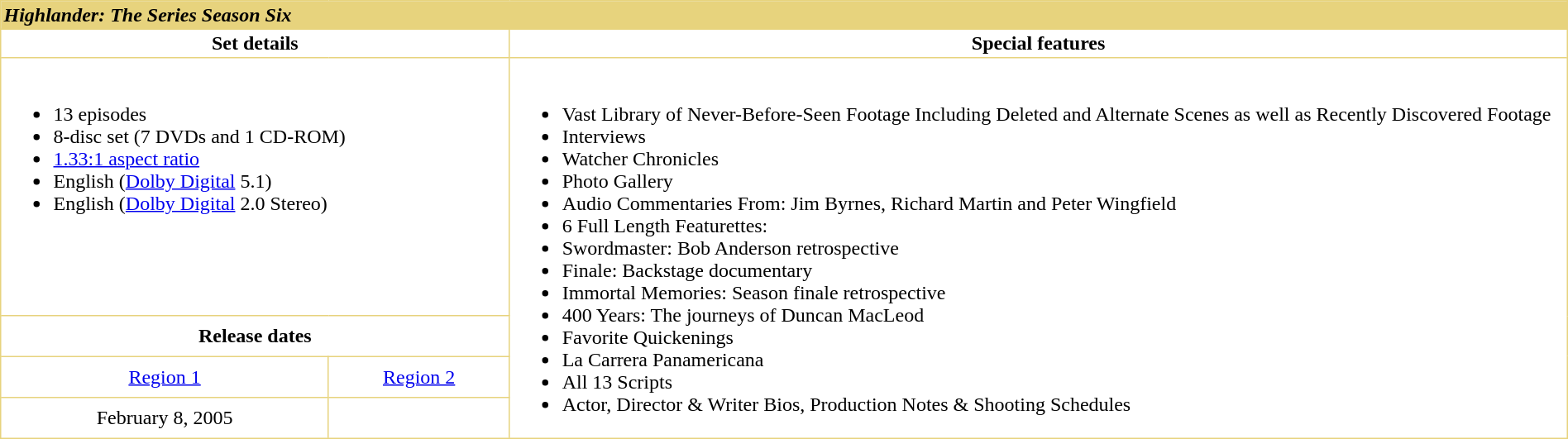<table border="2" cellpadding="2" cellspacing="0" style="margin: 0 1em 0 0; border: 1px #e7d37d solid; border-collapse: collapse; width:100%;">
<tr style="background:#EFEFEF; color:#000000;">
<td colspan="3" style="background-color: #e7d37d;color:#000000;"><strong><em>Highlander: The Series Season Six</em></strong></td>
</tr>
<tr valign="top">
<td align="center" width="400" colspan="2"><strong>Set details</strong></td>
<td align="center"><strong>Special features</strong></td>
</tr>
<tr valign="top">
<td colspan="2" align="left"><br><ul><li>13 episodes</li><li>8-disc set (7 DVDs and 1 CD-ROM)</li><li><a href='#'>1.33:1 aspect ratio</a></li><li>English (<a href='#'>Dolby Digital</a> 5.1)</li><li>English (<a href='#'>Dolby Digital</a> 2.0 Stereo)</li></ul></td>
<td rowspan="4" align="left"><br><ul><li>Vast Library of Never-Before-Seen Footage Including Deleted and Alternate Scenes as well as Recently Discovered Footage</li><li>Interviews</li><li>Watcher Chronicles</li><li>Photo Gallery</li><li>Audio Commentaries From: Jim Byrnes, Richard Martin and Peter Wingfield</li><li>6 Full Length Featurettes:</li><li>Swordmaster: Bob Anderson retrospective</li><li>Finale: Backstage documentary</li><li>Immortal Memories: Season finale retrospective</li><li>400 Years: The journeys of Duncan MacLeod</li><li>Favorite Quickenings</li><li>La Carrera Panamericana</li><li>All 13 Scripts</li><li>Actor, Director & Writer Bios, Production Notes & Shooting Schedules</li></ul></td>
</tr>
<tr>
<td colspan="2" align="center"><strong>Release dates</strong></td>
</tr>
<tr>
<td colspan="1" align="center"><a href='#'>Region 1</a></td>
<td colspan="1" align="center"><a href='#'>Region 2</a></td>
</tr>
<tr>
<td colspan="1" align="center">February 8, 2005</td>
<td colspan="1" align="center"></td>
</tr>
</table>
